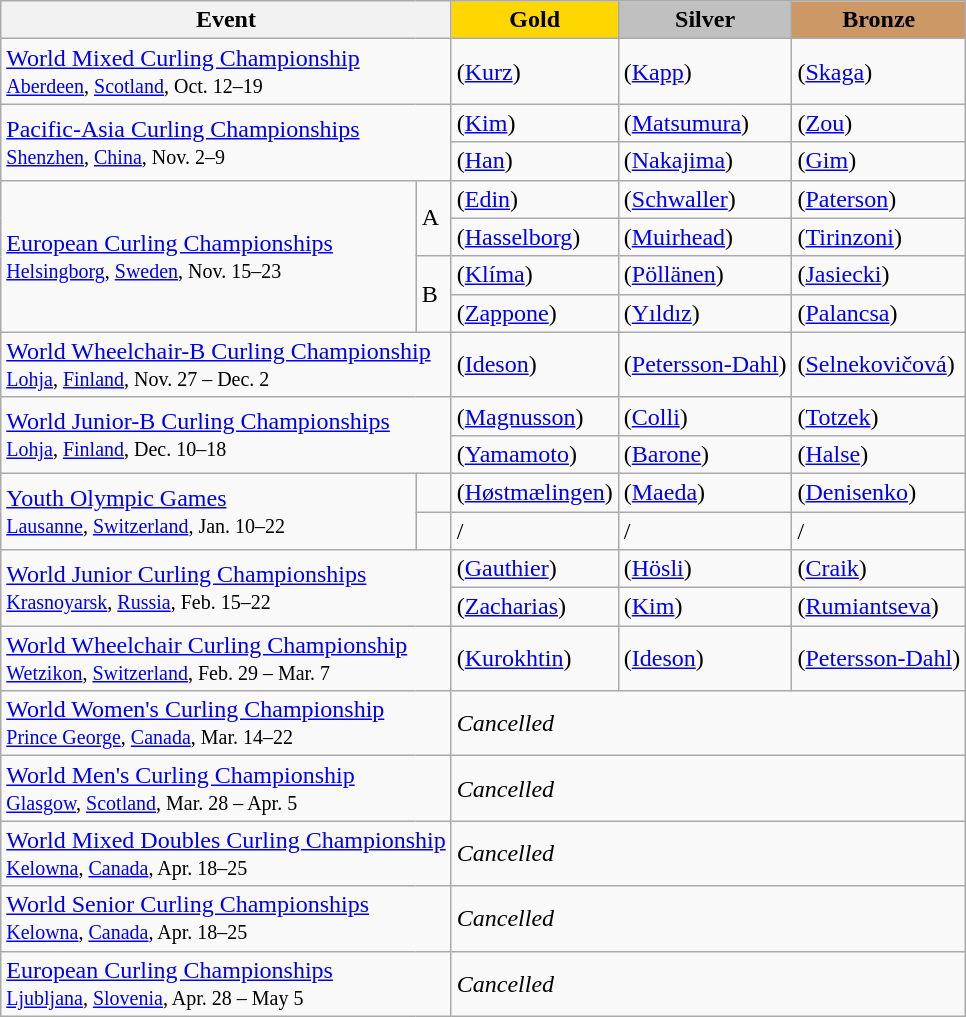<table class="wikitable">
<tr>
<th colspan="2">Event</th>
<th style="background:gold">Gold</th>
<th style="background:silver">Silver</th>
<th style="background:#cc9966">Bronze</th>
</tr>
<tr>
<td colspan="2"><a href='#'>World Mixed Curling Championship</a> <br> <small><a href='#'>Aberdeen</a>, <a href='#'>Scotland</a>, Oct. 12–19</small></td>
<td> (<a href='#'>Kurz</a>)</td>
<td> (<a href='#'>Kapp</a>)</td>
<td> (<a href='#'>Skaga</a>)</td>
</tr>
<tr>
<td colspan="2" rowspan="2"><a href='#'>Pacific-Asia Curling Championships</a> <br> <small><a href='#'>Shenzhen</a>, <a href='#'>China</a>, Nov. 2–9</small></td>
<td> (<a href='#'>Kim</a>)</td>
<td> (<a href='#'>Matsumura</a>)</td>
<td> (<a href='#'>Zou</a>)</td>
</tr>
<tr>
<td> (<a href='#'>Han</a>)</td>
<td> (<a href='#'>Nakajima</a>)</td>
<td> (<a href='#'>Gim</a>)</td>
</tr>
<tr>
<td rowspan="4"><a href='#'>European Curling Championships</a> <br> <small><a href='#'>Helsingborg</a>, <a href='#'>Sweden</a>, Nov. 15–23</small></td>
<td rowspan="2">A</td>
<td> (<a href='#'>Edin</a>)</td>
<td> (<a href='#'>Schwaller</a>)</td>
<td> (<a href='#'>Paterson</a>)</td>
</tr>
<tr>
<td> (<a href='#'>Hasselborg</a>)</td>
<td> (<a href='#'>Muirhead</a>)</td>
<td> (<a href='#'>Tirinzoni</a>)</td>
</tr>
<tr>
<td rowspan=2>B</td>
<td> (<a href='#'>Klíma</a>)</td>
<td> (<a href='#'>Pöllänen</a>)</td>
<td> (<a href='#'>Jasiecki</a>)</td>
</tr>
<tr>
<td> (<a href='#'>Zappone</a>)</td>
<td> (<a href='#'>Yıldız</a>)</td>
<td> (<a href='#'>Palancsa</a>)</td>
</tr>
<tr>
<td colspan="2"><a href='#'>World Wheelchair-B Curling Championship</a> <br> <small><a href='#'>Lohja</a>, <a href='#'>Finland</a>, Nov. 27 – Dec. 2</small></td>
<td> (<a href='#'>Ideson</a>)</td>
<td> (<a href='#'>Petersson-Dahl</a>)</td>
<td> (<a href='#'>Selnekovičová</a>)</td>
</tr>
<tr>
<td colspan="2" rowspan="2"><a href='#'>World Junior-B Curling Championships</a> <br> <small><a href='#'>Lohja</a>, <a href='#'>Finland</a>, Dec. 10–18</small></td>
<td> (<a href='#'>Magnusson</a>)</td>
<td> (<a href='#'>Colli</a>)</td>
<td> (<a href='#'>Totzek</a>)</td>
</tr>
<tr>
<td> (<a href='#'>Yamamoto</a>)</td>
<td> (<a href='#'>Barone</a>)</td>
<td> (<a href='#'>Halse</a>)</td>
</tr>
<tr>
<td rowspan="2"><a href='#'>Youth Olympic Games</a> <br> <small><a href='#'>Lausanne</a>, <a href='#'>Switzerland</a>, Jan. 10–22</small></td>
<td></td>
<td> (<a href='#'>Høstmælingen</a>)</td>
<td> (<a href='#'>Maeda</a>)</td>
<td> (<a href='#'>Denisenko</a>)</td>
</tr>
<tr>
<td></td>
<td> / </td>
<td> / </td>
<td> / </td>
</tr>
<tr>
<td colspan="2" rowspan="2"><a href='#'>World Junior Curling Championships</a> <br> <small><a href='#'>Krasnoyarsk</a>, <a href='#'>Russia</a>, Feb. 15–22</small></td>
<td> (<a href='#'>Gauthier</a>)</td>
<td> (<a href='#'>Hösli</a>)</td>
<td> (<a href='#'>Craik</a>)</td>
</tr>
<tr>
<td> (<a href='#'>Zacharias</a>)</td>
<td> (<a href='#'>Kim</a>)</td>
<td> (<a href='#'>Rumiantseva</a>)</td>
</tr>
<tr>
<td colspan="2"><a href='#'>World Wheelchair Curling Championship</a> <br> <small><a href='#'>Wetzikon</a>, <a href='#'>Switzerland</a>, Feb. 29 – Mar. 7</small></td>
<td> (<a href='#'>Kurokhtin</a>)</td>
<td> (<a href='#'>Ideson</a>)</td>
<td> (<a href='#'>Petersson-Dahl</a>)</td>
</tr>
<tr>
<td colspan="2"><a href='#'>World Women's Curling Championship</a> <br> <small><a href='#'>Prince George</a>, <a href='#'>Canada</a>, Mar. 14–22</small></td>
<td colspan="3"><em>Cancelled</em></td>
</tr>
<tr>
<td colspan="2"><a href='#'>World Men's Curling Championship</a> <br> <small><a href='#'>Glasgow</a>, <a href='#'>Scotland</a>, Mar. 28 – Apr. 5</small></td>
<td colspan="3"><em>Cancelled</em></td>
</tr>
<tr>
<td colspan="2"><a href='#'>World Mixed Doubles Curling Championship</a> <br> <small><a href='#'>Kelowna</a>, <a href='#'>Canada</a>, Apr. 18–25</small></td>
<td colspan="3"><em>Cancelled</em></td>
</tr>
<tr>
<td colspan="2"><a href='#'>World Senior Curling Championships</a> <br> <small><a href='#'>Kelowna</a>, <a href='#'>Canada</a>, Apr. 18–25</small></td>
<td colspan="3"><em>Cancelled</em></td>
</tr>
<tr>
<td colspan="2"><a href='#'>European Curling Championships</a> <br> <small><a href='#'>Ljubljana</a>, <a href='#'>Slovenia</a>, Apr. 28 – May 5</small></td>
<td colspan="3"><em>Cancelled</em></td>
</tr>
</table>
